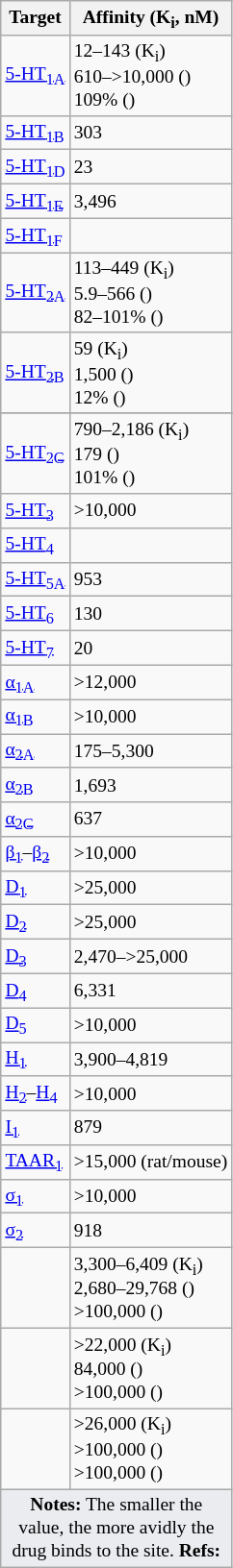<table class="wikitable floatright" style="font-size:small;">
<tr>
<th>Target</th>
<th>Affinity (K<sub>i</sub>, nM)</th>
</tr>
<tr>
<td><a href='#'>5-HT<sub>1A</sub></a></td>
<td>12–143 (K<sub>i</sub>)<br>610–>10,000 ()<br>109% ()</td>
</tr>
<tr>
<td><a href='#'>5-HT<sub>1B</sub></a></td>
<td>303</td>
</tr>
<tr>
<td><a href='#'>5-HT<sub>1D</sub></a></td>
<td>23</td>
</tr>
<tr>
<td><a href='#'>5-HT<sub>1E</sub></a></td>
<td>3,496</td>
</tr>
<tr>
<td><a href='#'>5-HT<sub>1F</sub></a></td>
<td></td>
</tr>
<tr>
<td><a href='#'>5-HT<sub>2A</sub></a></td>
<td>113–449 (K<sub>i</sub>)<br>5.9–566 ()<br>82–101% ()</td>
</tr>
<tr>
<td><a href='#'>5-HT<sub>2B</sub></a></td>
<td>59 (K<sub>i</sub>)<br>1,500 ()<br>12% ()</td>
</tr>
<tr>
</tr>
<tr>
<td><a href='#'>5-HT<sub>2C</sub></a></td>
<td>790–2,186 (K<sub>i</sub>)<br>179 ()<br>101% ()</td>
</tr>
<tr>
<td><a href='#'>5-HT<sub>3</sub></a></td>
<td>>10,000</td>
</tr>
<tr>
<td><a href='#'>5-HT<sub>4</sub></a></td>
<td></td>
</tr>
<tr>
<td><a href='#'>5-HT<sub>5A</sub></a></td>
<td>953</td>
</tr>
<tr>
<td><a href='#'>5-HT<sub>6</sub></a></td>
<td>130</td>
</tr>
<tr>
<td><a href='#'>5-HT<sub>7</sub></a></td>
<td>20</td>
</tr>
<tr>
<td><a href='#'>α<sub>1A</sub></a></td>
<td>>12,000</td>
</tr>
<tr>
<td><a href='#'>α<sub>1B</sub></a></td>
<td>>10,000</td>
</tr>
<tr>
<td><a href='#'>α<sub>2A</sub></a></td>
<td>175–5,300</td>
</tr>
<tr>
<td><a href='#'>α<sub>2B</sub></a></td>
<td>1,693</td>
</tr>
<tr>
<td><a href='#'>α<sub>2C</sub></a></td>
<td>637</td>
</tr>
<tr>
<td><a href='#'>β<sub>1</sub></a>–<a href='#'>β<sub>2</sub></a></td>
<td>>10,000</td>
</tr>
<tr>
<td><a href='#'>D<sub>1</sub></a></td>
<td>>25,000</td>
</tr>
<tr>
<td><a href='#'>D<sub>2</sub></a></td>
<td>>25,000</td>
</tr>
<tr>
<td><a href='#'>D<sub>3</sub></a></td>
<td>2,470–>25,000</td>
</tr>
<tr>
<td><a href='#'>D<sub>4</sub></a></td>
<td>6,331</td>
</tr>
<tr>
<td><a href='#'>D<sub>5</sub></a></td>
<td>>10,000</td>
</tr>
<tr>
<td><a href='#'>H<sub>1</sub></a></td>
<td>3,900–4,819</td>
</tr>
<tr>
<td><a href='#'>H<sub>2</sub></a>–<a href='#'>H<sub>4</sub></a></td>
<td>>10,000</td>
</tr>
<tr>
<td><a href='#'>I<sub>1</sub></a></td>
<td>879</td>
</tr>
<tr>
<td><a href='#'>TAAR<sub>1</sub></a></td>
<td>>15,000 (rat/mouse)</td>
</tr>
<tr>
<td><a href='#'>σ<sub>1</sub></a></td>
<td>>10,000</td>
</tr>
<tr>
<td><a href='#'>σ<sub>2</sub></a></td>
<td>918</td>
</tr>
<tr>
<td></td>
<td>3,300–6,409 (K<sub>i</sub>)<br>2,680–29,768 ()<br>>100,000 ()</td>
</tr>
<tr>
<td></td>
<td>>22,000 (K<sub>i</sub>)<br>84,000 ()<br>>100,000 ()</td>
</tr>
<tr>
<td></td>
<td>>26,000 (K<sub>i</sub>)<br>>100,000 ()<br>>100,000 ()</td>
</tr>
<tr class="sortbottom">
<td colspan="2" style="width: 1px; background-color:#eaecf0; text-align: center;"><strong>Notes:</strong> The smaller the value, the more avidly the drug binds to the site. <strong>Refs:</strong> </td>
</tr>
</table>
